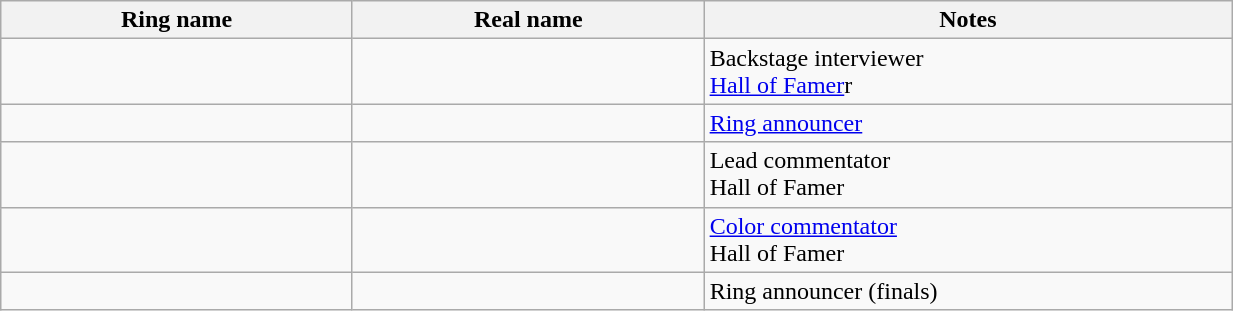<table class="wikitable sortable" align="left center" width="65%">
<tr>
<th width="20%">Ring name</th>
<th width="20%">Real name</th>
<th width="30%">Notes</th>
</tr>
<tr>
<td></td>
<td></td>
<td>Backstage interviewer<br><a href='#'>Hall of Famer</a>r</td>
</tr>
<tr>
<td></td>
<td></td>
<td><a href='#'>Ring announcer</a></td>
</tr>
<tr>
<td></td>
<td></td>
<td>Lead commentator<br>Hall of Famer</td>
</tr>
<tr>
<td></td>
<td></td>
<td><a href='#'>Color commentator</a><br>Hall of Famer</td>
</tr>
<tr>
<td></td>
<td></td>
<td>Ring announcer (finals)</td>
</tr>
</table>
